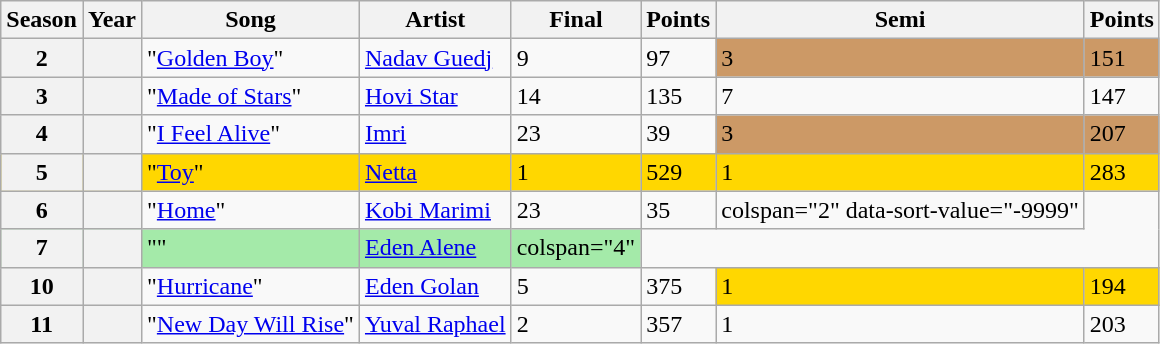<table class="wikitable sortable">
<tr>
<th>Season</th>
<th>Year</th>
<th>Song</th>
<th>Artist</th>
<th>Final</th>
<th>Points</th>
<th>Semi</th>
<th>Points</th>
</tr>
<tr>
<th>2</th>
<th scope="row"></th>
<td>"<a href='#'>Golden Boy</a>"</td>
<td><a href='#'>Nadav Guedj</a></td>
<td>9</td>
<td>97</td>
<td style="background:#c96;">3</td>
<td style="background:#c96;">151</td>
</tr>
<tr>
<th>3</th>
<th scope="row"></th>
<td>"<a href='#'>Made of Stars</a>"</td>
<td><a href='#'>Hovi Star</a></td>
<td>14</td>
<td>135</td>
<td>7</td>
<td>147</td>
</tr>
<tr>
<th>4</th>
<th scope="row"></th>
<td>"<a href='#'>I Feel Alive</a>"</td>
<td><a href='#'>Imri</a></td>
<td>23</td>
<td>39</td>
<td style="background:#c96;">3</td>
<td style="background:#c96;">207</td>
</tr>
<tr style="background:gold;">
<th>5</th>
<th scope="row"></th>
<td>"<a href='#'>Toy</a>"</td>
<td><a href='#'>Netta</a></td>
<td>1</td>
<td>529</td>
<td>1</td>
<td>283</td>
</tr>
<tr>
<th>6</th>
<th scope="row"></th>
<td>"<a href='#'>Home</a>"</td>
<td><a href='#'>Kobi Marimi</a></td>
<td>23</td>
<td>35</td>
<td>colspan="2" data-sort-value="-9999" </td>
</tr>
<tr bgcolor="#A4EAA9">
<th>7</th>
<th scope="row"></th>
<td>"" </td>
<td><a href='#'>Eden Alene</a></td>
<td>colspan="4" </td>
</tr>
<tr>
<th>10</th>
<th scope="row"></th>
<td>"<a href='#'>Hurricane</a>"</td>
<td><a href='#'>Eden Golan</a></td>
<td>5</td>
<td>375</td>
<td style="background:gold;">1</td>
<td style="background:gold;">194</td>
</tr>
<tr>
<th>11</th>
<th scope="row"></th>
<td>"<a href='#'>New Day Will Rise</a>"</td>
<td><a href='#'>Yuval Raphael</a></td>
<td>2</td>
<td>357</td>
<td>1</td>
<td>203</td>
</tr>
</table>
